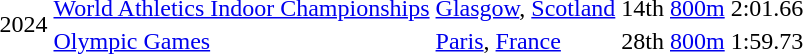<table>
<tr>
<td rowspan=2>2024</td>
<td><a href='#'>World Athletics Indoor Championships</a></td>
<td><a href='#'>Glasgow</a>, <a href='#'>Scotland</a></td>
<td>14th</td>
<td><a href='#'>800m</a></td>
<td>2:01.66</td>
</tr>
<tr>
<td><a href='#'>Olympic Games</a></td>
<td><a href='#'>Paris</a>, <a href='#'>France</a></td>
<td>28th</td>
<td><a href='#'>800m</a></td>
<td>1:59.73</td>
</tr>
</table>
